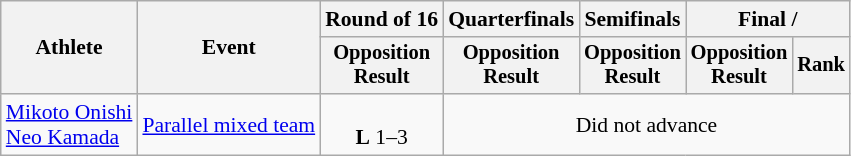<table class="wikitable" style="font-size:90%">
<tr>
<th rowspan="2">Athlete</th>
<th rowspan="2">Event</th>
<th>Round of 16</th>
<th>Quarterfinals</th>
<th>Semifinals</th>
<th colspan=2>Final / </th>
</tr>
<tr style="font-size:95%">
<th>Opposition<br>Result</th>
<th>Opposition<br>Result</th>
<th>Opposition<br>Result</th>
<th>Opposition<br>Result</th>
<th>Rank</th>
</tr>
<tr align=center>
<td align=left><a href='#'>Mikoto Onishi</a><br><a href='#'>Neo Kamada</a></td>
<td align=left><a href='#'>Parallel mixed team</a></td>
<td><br><strong>L</strong> 1–3</td>
<td colspan=4>Did not advance</td>
</tr>
</table>
